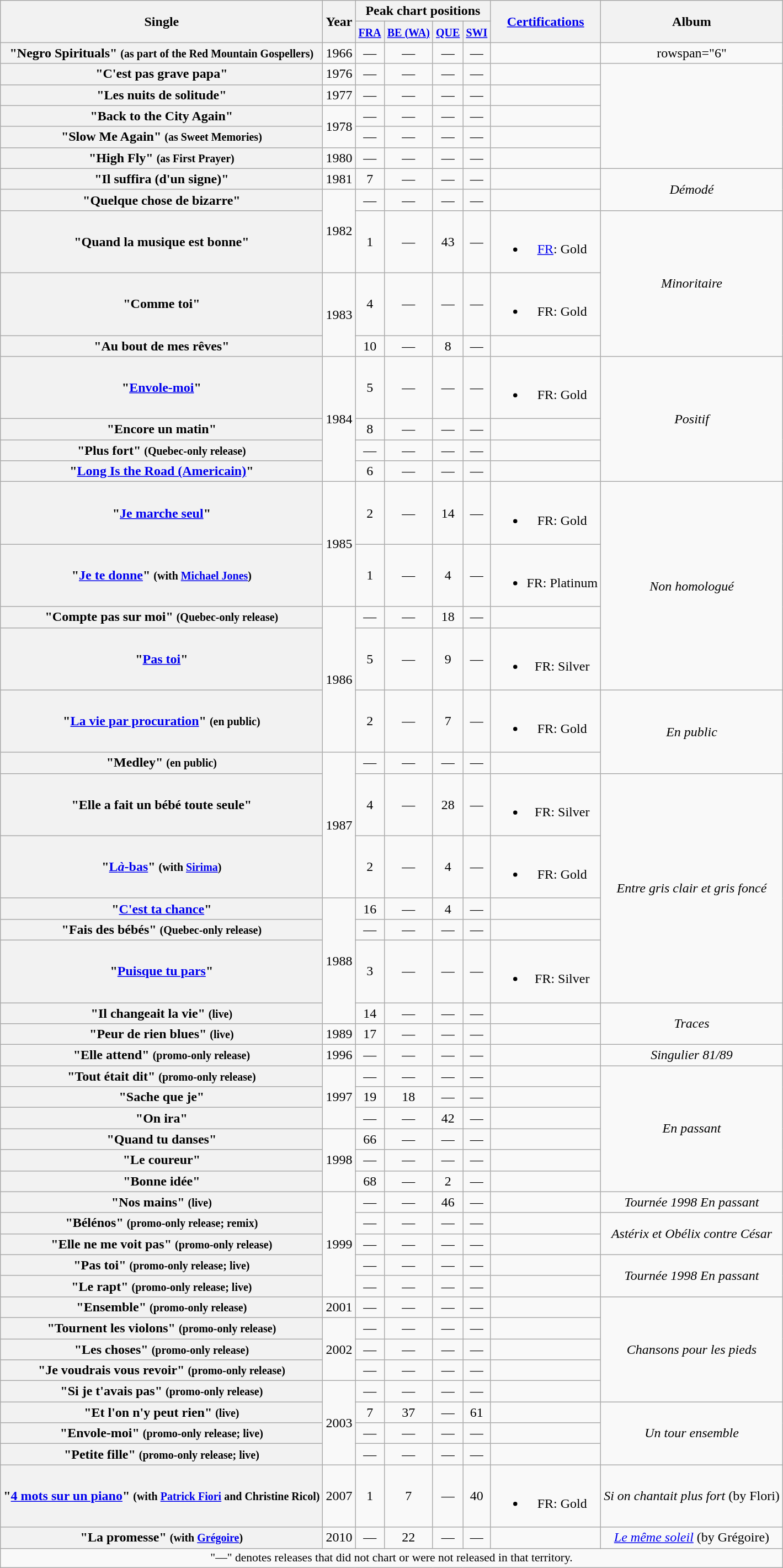<table class="wikitable plainrowheaders" style="text-align:center;">
<tr>
<th rowspan="2">Single</th>
<th rowspan="2">Year</th>
<th colspan="4">Peak chart positions</th>
<th rowspan="2"><a href='#'>Certifications</a></th>
<th rowspan="2">Album</th>
</tr>
<tr>
<th><small><a href='#'>FRA</a></small><br></th>
<th><small><a href='#'>BE (WA)</a></small><br></th>
<th><small><a href='#'>QUE</a></small><br></th>
<th><small><a href='#'>SWI</a></small><br></th>
</tr>
<tr>
<th scope="row">"Negro Spirituals" <small>(as part of the Red Mountain Gospellers)</small></th>
<td>1966</td>
<td>—</td>
<td>—</td>
<td>—</td>
<td>—</td>
<td></td>
<td>rowspan="6" </td>
</tr>
<tr>
<th scope="row">"C'est pas grave papa"</th>
<td>1976</td>
<td>—</td>
<td>—</td>
<td>—</td>
<td>—</td>
<td></td>
</tr>
<tr>
<th scope="row">"Les nuits de solitude"</th>
<td>1977</td>
<td>—</td>
<td>—</td>
<td>—</td>
<td>—</td>
<td></td>
</tr>
<tr>
<th scope="row">"Back to the City Again"</th>
<td rowspan="2">1978</td>
<td>—</td>
<td>—</td>
<td>—</td>
<td>—</td>
<td></td>
</tr>
<tr>
<th scope="row">"Slow Me Again" <small>(as Sweet Memories)</small></th>
<td>—</td>
<td>—</td>
<td>—</td>
<td>—</td>
<td></td>
</tr>
<tr>
<th scope="row">"High Fly" <small>(as First Prayer)</small></th>
<td>1980</td>
<td>—</td>
<td>—</td>
<td>—</td>
<td>—</td>
<td></td>
</tr>
<tr>
<th scope="row">"Il suffira (d'un signe)"</th>
<td>1981</td>
<td>7</td>
<td>—</td>
<td>—</td>
<td>—</td>
<td></td>
<td rowspan="2"><em>Démodé</em></td>
</tr>
<tr>
<th scope="row">"Quelque chose de bizarre"</th>
<td rowspan="2">1982</td>
<td>—</td>
<td>—</td>
<td>—</td>
<td>—</td>
<td></td>
</tr>
<tr>
<th scope="row">"Quand la musique est bonne"</th>
<td>1</td>
<td>—</td>
<td>43</td>
<td>—</td>
<td><br><ul><li><a href='#'>FR</a>: Gold</li></ul></td>
<td rowspan="3"><em>Minoritaire</em></td>
</tr>
<tr>
<th scope="row">"Comme toi"</th>
<td rowspan="2">1983</td>
<td>4</td>
<td>—</td>
<td>—</td>
<td>—</td>
<td><br><ul><li>FR: Gold</li></ul></td>
</tr>
<tr>
<th scope="row">"Au bout de mes rêves"</th>
<td>10</td>
<td>—</td>
<td>8</td>
<td>—</td>
<td></td>
</tr>
<tr>
<th scope="row">"<a href='#'>Envole-moi</a>"</th>
<td rowspan="4">1984</td>
<td>5</td>
<td>—</td>
<td>—</td>
<td>—</td>
<td><br><ul><li>FR: Gold</li></ul></td>
<td rowspan="4"><em>Positif</em></td>
</tr>
<tr>
<th scope="row">"Encore un matin"</th>
<td>8</td>
<td>—</td>
<td>—</td>
<td>—</td>
<td></td>
</tr>
<tr>
<th scope="row">"Plus fort" <small>(Quebec-only release)</small></th>
<td>—</td>
<td>—</td>
<td>—</td>
<td>—</td>
<td></td>
</tr>
<tr>
<th scope="row">"<a href='#'>Long Is the Road (Americain)</a>"</th>
<td>6</td>
<td>—</td>
<td>—</td>
<td>—</td>
<td></td>
</tr>
<tr>
<th scope="row">"<a href='#'>Je marche seul</a>"</th>
<td rowspan="2">1985</td>
<td>2</td>
<td>—</td>
<td>14</td>
<td>—</td>
<td><br><ul><li>FR: Gold</li></ul></td>
<td rowspan="4"><em>Non homologué</em></td>
</tr>
<tr>
<th scope="row">"<a href='#'>Je te donne</a>" <small>(with <a href='#'>Michael Jones</a>)</small></th>
<td>1</td>
<td>—</td>
<td>4</td>
<td>—</td>
<td><br><ul><li>FR: Platinum</li></ul></td>
</tr>
<tr>
<th scope="row">"Compte pas sur moi" <small>(Quebec-only release)</small></th>
<td rowspan="3">1986</td>
<td>—</td>
<td>—</td>
<td>18</td>
<td>—</td>
<td></td>
</tr>
<tr>
<th scope="row">"<a href='#'>Pas toi</a>"</th>
<td>5</td>
<td>—</td>
<td>9</td>
<td>—</td>
<td><br><ul><li>FR: Silver</li></ul></td>
</tr>
<tr>
<th scope="row">"<a href='#'>La vie par procuration</a>" <small>(en public)</small></th>
<td>2</td>
<td>—</td>
<td>7</td>
<td>—</td>
<td><br><ul><li>FR: Gold</li></ul></td>
<td rowspan="2"><em>En public</em></td>
</tr>
<tr>
<th scope="row">"Medley" <small>(en public)</small></th>
<td rowspan="3">1987</td>
<td>—</td>
<td>—</td>
<td>—</td>
<td>—</td>
<td></td>
</tr>
<tr>
<th scope="row">"Elle a fait un bébé toute seule"</th>
<td>4</td>
<td>—</td>
<td>28</td>
<td>—</td>
<td><br><ul><li>FR: Silver</li></ul></td>
<td rowspan="5"><em>Entre gris clair et gris foncé</em></td>
</tr>
<tr>
<th scope="row">"<a href='#'>L<em>à</em>-bas</a>" <small>(with <a href='#'>Sirima</a>)</small></th>
<td>2</td>
<td>—</td>
<td>4</td>
<td>—</td>
<td><br><ul><li>FR: Gold</li></ul></td>
</tr>
<tr>
<th scope="row">"<a href='#'>C'est ta chance</a>"</th>
<td rowspan="4">1988</td>
<td>16</td>
<td>—</td>
<td>4</td>
<td>—</td>
<td></td>
</tr>
<tr>
<th scope="row">"Fais des bébés" <small>(Quebec-only release)</small></th>
<td>—</td>
<td>—</td>
<td>—</td>
<td>—</td>
<td></td>
</tr>
<tr>
<th scope="row">"<a href='#'>Puisque tu pars</a>"</th>
<td>3</td>
<td>—</td>
<td>—</td>
<td>—</td>
<td><br><ul><li>FR: Silver</li></ul></td>
</tr>
<tr>
<th scope="row">"Il changeait la vie" <small>(live)</small></th>
<td>14</td>
<td>—</td>
<td>—</td>
<td>—</td>
<td></td>
<td rowspan="2"><em>Traces</em></td>
</tr>
<tr>
<th scope="row">"Peur de rien blues" <small>(live)</small></th>
<td>1989</td>
<td>17</td>
<td>—</td>
<td>—</td>
<td>—</td>
<td></td>
</tr>
<tr>
<th scope="row">"Elle attend" <small>(promo-only release)</small></th>
<td>1996</td>
<td>—</td>
<td>—</td>
<td>—</td>
<td>—</td>
<td></td>
<td><em>Singulier 81/89</em></td>
</tr>
<tr>
<th scope="row">"Tout était dit" <small>(promo-only release)</small></th>
<td rowspan="3">1997</td>
<td>—</td>
<td>—</td>
<td>—</td>
<td>—</td>
<td></td>
<td rowspan="6"><em>En passant</em></td>
</tr>
<tr>
<th scope="row">"Sache que je"</th>
<td>19</td>
<td>18</td>
<td>—</td>
<td>—</td>
<td></td>
</tr>
<tr>
<th scope="row">"On ira"</th>
<td>—</td>
<td>—</td>
<td>42</td>
<td>—</td>
<td></td>
</tr>
<tr>
<th scope="row">"Quand tu danses"</th>
<td rowspan="3">1998</td>
<td>66</td>
<td>—</td>
<td>—</td>
<td>—</td>
<td></td>
</tr>
<tr>
<th scope="row">"Le coureur"</th>
<td>—</td>
<td>—</td>
<td>—</td>
<td>—</td>
<td></td>
</tr>
<tr>
<th scope="row">"Bonne idée"</th>
<td>68</td>
<td>—</td>
<td>2</td>
<td>—</td>
<td></td>
</tr>
<tr>
<th scope="row">"Nos mains" <small>(live)</small></th>
<td rowspan="5">1999</td>
<td>—</td>
<td>—</td>
<td>46</td>
<td>—</td>
<td></td>
<td><em>Tournée 1998 En passant</em></td>
</tr>
<tr>
<th scope="row">"Bélénos" <small>(promo-only release; remix)</small></th>
<td>—</td>
<td>—</td>
<td>—</td>
<td>—</td>
<td></td>
<td rowspan="2"><em>Astérix et Obélix contre César</em></td>
</tr>
<tr>
<th scope="row">"Elle ne me voit pas" <small>(promo-only release)</small></th>
<td>—</td>
<td>—</td>
<td>—</td>
<td>—</td>
<td></td>
</tr>
<tr>
<th scope="row">"Pas toi" <small>(promo-only release; live)</small></th>
<td>—</td>
<td>—</td>
<td>—</td>
<td>—</td>
<td></td>
<td rowspan="2"><em>Tournée 1998 En passant</em></td>
</tr>
<tr>
<th scope="row">"Le rapt" <small>(promo-only release; live)</small></th>
<td>—</td>
<td>—</td>
<td>—</td>
<td>—</td>
<td></td>
</tr>
<tr>
<th scope="row">"Ensemble" <small>(promo-only release)</small></th>
<td>2001</td>
<td>—</td>
<td>—</td>
<td>—</td>
<td>—</td>
<td></td>
<td rowspan="5"><em>Chansons pour les pieds</em></td>
</tr>
<tr>
<th scope="row">"Tournent les violons" <small>(promo-only release)</small></th>
<td rowspan="3">2002</td>
<td>—</td>
<td>—</td>
<td>—</td>
<td>—</td>
<td></td>
</tr>
<tr>
<th scope="row">"Les choses" <small>(promo-only release)</small></th>
<td>—</td>
<td>—</td>
<td>—</td>
<td>—</td>
<td></td>
</tr>
<tr>
<th scope="row">"Je voudrais vous revoir" <small>(promo-only release)</small></th>
<td>—</td>
<td>—</td>
<td>—</td>
<td>—</td>
<td></td>
</tr>
<tr>
<th scope="row">"Si je t'avais pas" <small>(promo-only release)</small></th>
<td rowspan="4">2003</td>
<td>—</td>
<td>—</td>
<td>—</td>
<td>—</td>
<td></td>
</tr>
<tr>
<th scope="row">"Et l'on n'y peut rien" <small>(live)</small></th>
<td>7</td>
<td>37</td>
<td>—</td>
<td>61</td>
<td></td>
<td rowspan="3"><em>Un tour ensemble</em></td>
</tr>
<tr>
<th scope="row">"Envole-moi" <small>(promo-only release; live)</small></th>
<td>—</td>
<td>—</td>
<td>—</td>
<td>—</td>
<td></td>
</tr>
<tr>
<th scope="row">"Petite fille" <small>(promo-only release; live)</small></th>
<td>—</td>
<td>—</td>
<td>—</td>
<td>—</td>
<td></td>
</tr>
<tr>
<th scope="row">"<a href='#'>4 mots sur un piano</a>" <small>(with <a href='#'>Patrick Fiori</a> and Christine Ricol)</small></th>
<td>2007</td>
<td>1</td>
<td>7</td>
<td>—</td>
<td>40</td>
<td><br><ul><li>FR: Gold</li></ul></td>
<td><em>Si on chantait plus fort</em> (by Flori)</td>
</tr>
<tr>
<th scope="row">"La promesse" <small>(with <a href='#'>Grégoire</a>)</small></th>
<td>2010</td>
<td>—</td>
<td>22</td>
<td>—</td>
<td>—</td>
<td></td>
<td><em><a href='#'>Le même soleil</a></em> (by Grégoire)</td>
</tr>
<tr>
<td colspan="8" style="font-size:90%">"—" denotes releases that did not chart or were not released in that territory.</td>
</tr>
</table>
